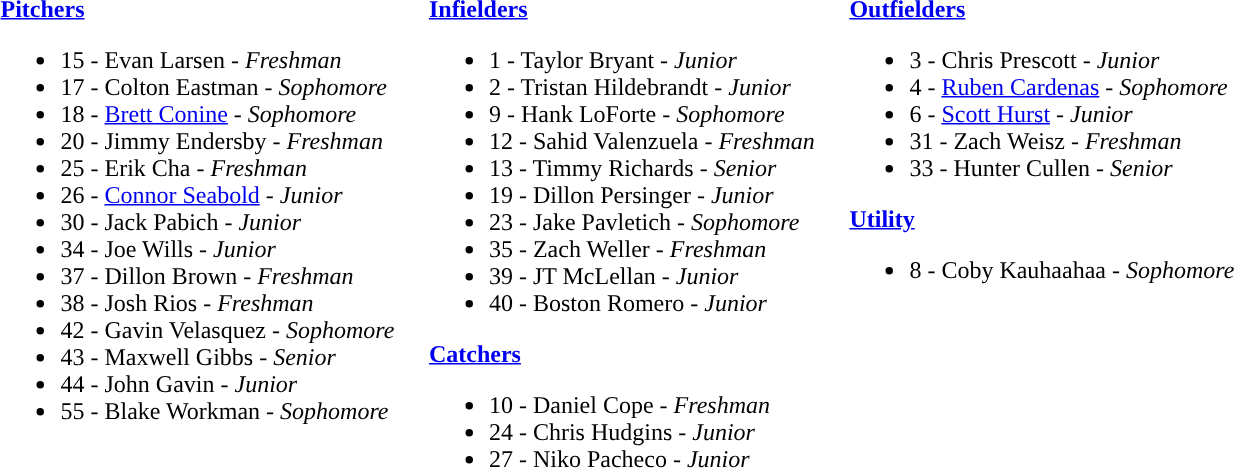<table class="toccolours" style="text-align: left;">
<tr>
<td colspan=9></td>
</tr>
<tr>
<td width="03"> </td>
<td valign="top"><br><strong><a href='#'>Pitchers</a></strong><ul><li>15 - Evan Larsen - <em>Freshman</em></li><li>17 - Colton Eastman - <em>Sophomore</em></li><li>18 - <a href='#'>Brett Conine</a> - <em>Sophomore</em></li><li>20 - Jimmy Endersby  - <em>Freshman</em></li><li>25 - Erik Cha - <em> Freshman</em></li><li>26 - <a href='#'>Connor Seabold</a> - <em>Junior</em></li><li>30 - Jack Pabich - <em>Junior</em></li><li>34 - Joe Wills - <em>Junior</em></li><li>37 - Dillon Brown  - <em>Freshman</em></li><li>38 - Josh Rios  - <em> Freshman</em></li><li>42 - Gavin Velasquez - <em>Sophomore</em></li><li>43 - Maxwell Gibbs - <em>Senior</em></li><li>44 - John Gavin - <em>Junior</em></li><li>55 - Blake Workman - <em>Sophomore</em></li></ul></td>
<td width="15"> </td>
<td valign="top"><br><strong><a href='#'>Infielders</a></strong><ul><li>1 - Taylor Bryant  - <em> Junior</em></li><li>2 - Tristan Hildebrandt - <em>Junior</em></li><li>9 - Hank LoForte - <em>Sophomore</em></li><li>12 - Sahid Valenzuela - <em>Freshman</em></li><li>13 - Timmy Richards - <em>Senior</em></li><li>19 - Dillon Persinger - <em>Junior</em></li><li>23 - Jake Pavletich  - <em> Sophomore</em></li><li>35 - Zach Weller - <em>Freshman</em></li><li>39 - JT McLellan - <em>Junior</em></li><li>40 - Boston Romero - <em>Junior</em></li></ul><strong><a href='#'>Catchers</a></strong><ul><li>10 - Daniel Cope - <em>Freshman</em></li><li>24 - Chris Hudgins - <em>Junior</em></li><li>27 - Niko Pacheco  - <em> Junior</em></li></ul></td>
<td width="15"> </td>
<td valign="top"><br><strong><a href='#'>Outfielders</a></strong><ul><li>3 - Chris Prescott - <em>Junior</em></li><li>4 - <a href='#'>Ruben Cardenas</a> - <em>Sophomore</em></li><li>6 - <a href='#'>Scott Hurst</a> - <em>Junior</em></li><li>31 - Zach Weisz - <em> Freshman</em></li><li>33 - Hunter Cullen - <em>Senior</em></li></ul><strong><a href='#'>Utility</a></strong><ul><li>8 - Coby Kauhaahaa - <em>Sophomore</em></li></ul></td>
<td width="20"> </td>
</tr>
</table>
